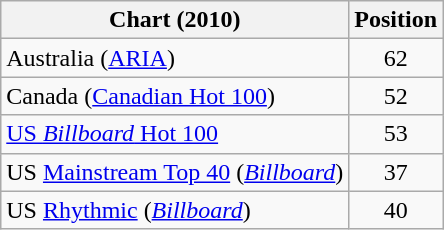<table class="wikitable sortable" border="1">
<tr>
<th scope="col">Chart (2010)</th>
<th scope="col">Position</th>
</tr>
<tr>
<td>Australia (<a href='#'>ARIA</a>)</td>
<td style="text-align:center;">62</td>
</tr>
<tr>
<td>Canada (<a href='#'>Canadian Hot 100</a>)</td>
<td style="text-align:center;">52</td>
</tr>
<tr>
<td><a href='#'>US <em>Billboard</em> Hot 100</a></td>
<td style="text-align:center;">53</td>
</tr>
<tr>
<td>US <a href='#'>Mainstream Top 40</a> (<em><a href='#'>Billboard</a></em>)</td>
<td style="text-align:center;">37</td>
</tr>
<tr>
<td>US <a href='#'>Rhythmic</a> (<em><a href='#'>Billboard</a></em>)</td>
<td style="text-align:center;">40</td>
</tr>
</table>
